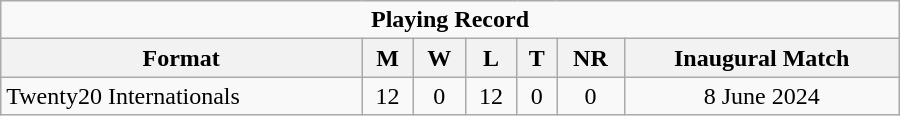<table class="wikitable" style="text-align: center; width: 600px;">
<tr>
<td colspan=7 align="center"><strong>Playing Record</strong></td>
</tr>
<tr>
<th>Format</th>
<th>M</th>
<th>W</th>
<th>L</th>
<th>T</th>
<th>NR</th>
<th>Inaugural Match</th>
</tr>
<tr>
<td align="left">Twenty20 Internationals</td>
<td>12</td>
<td>0</td>
<td>12</td>
<td>0</td>
<td>0</td>
<td>8 June 2024</td>
</tr>
</table>
